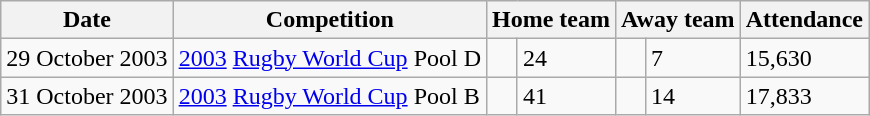<table class="wikitable">
<tr>
<th>Date</th>
<th>Competition</th>
<th colspan=2>Home team</th>
<th colspan=2>Away team</th>
<th>Attendance</th>
</tr>
<tr>
<td>29 October 2003</td>
<td><a href='#'>2003</a> <a href='#'>Rugby World Cup</a> Pool D</td>
<td></td>
<td>24</td>
<td></td>
<td>7</td>
<td>15,630</td>
</tr>
<tr>
<td>31 October 2003</td>
<td><a href='#'>2003</a> <a href='#'>Rugby World Cup</a> Pool B</td>
<td></td>
<td>41</td>
<td></td>
<td>14</td>
<td>17,833</td>
</tr>
</table>
